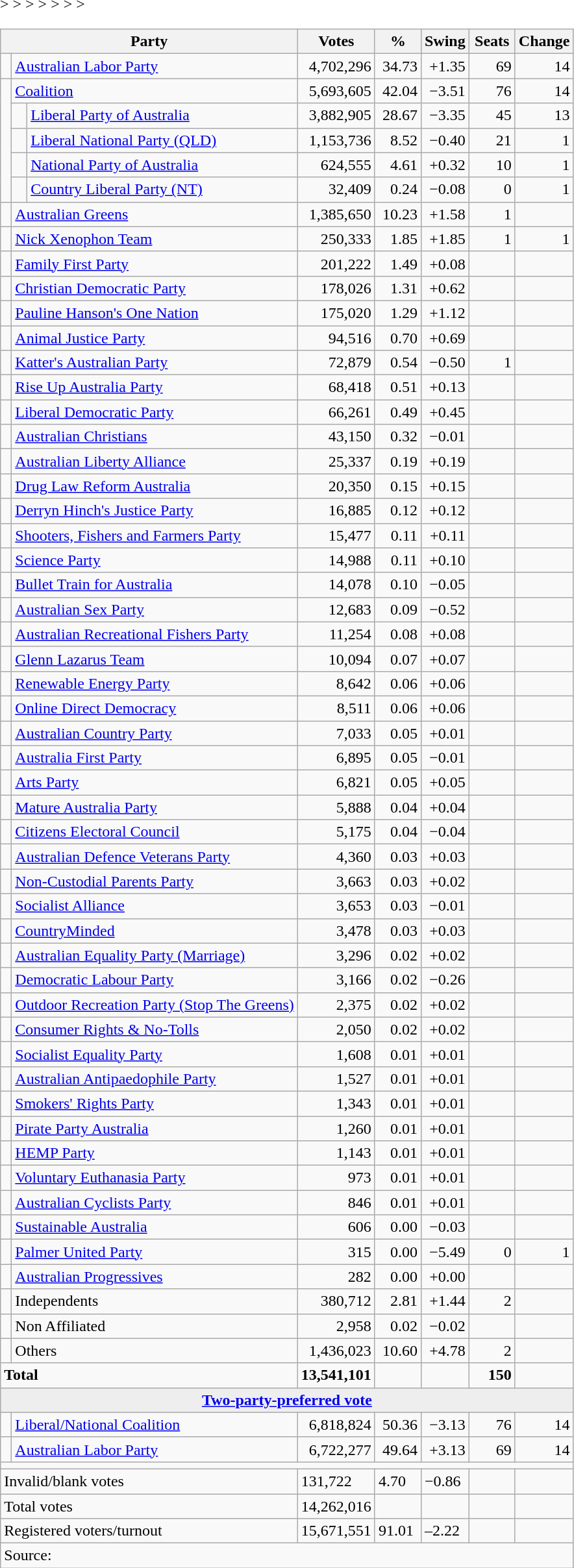<table class="wikitable">
<tr>
<th style="width:200px" colspan=3><strong>Party</strong></th>
<th style="width:70px; text-align:center;"><strong>Votes</strong></th>
<th style="width:40px; text-align:center;"><strong>%</strong></th>
<th style="width:40px; text-align:center;"><strong>Swing</strong></th>
<th style="width:40px; text-align:center;"><strong>Seats</strong></th>
<th style="width:40px; text-align:center;"><strong>Change</strong></th>
</tr>
<tr>
<td> </td>
<td colspan=2><a href='#'>Australian Labor Party</a></td>
<td align=right>4,702,296</td>
<td align=right>34.73</td>
<td align=right>+1.35</td>
<td align=right>69</td>
<td align=right> 14</td>
</tr>
<tr>
<td rowspan=5> </td>
<td colspan=2><a href='#'>Coalition</a></td>
<td align=right>5,693,605</td>
<td align=right>42.04</td>
<td align=right>−3.51</td>
<td align=right>76</td>
<td align=right> 14</td>
</tr>
<tr>
<td> </td>
<td><a href='#'>Liberal Party of Australia</a></td>
<td align=right>3,882,905</td>
<td align=right>28.67</td>
<td align=right>−3.35</td>
<td align=right>45</td>
<td align=right> 13</td>
</tr>
<tr>
<td> </td>
<td><a href='#'>Liberal National Party (QLD)</a></td>
<td align=right>1,153,736</td>
<td align=right>8.52</td>
<td align=right>−0.40</td>
<td align=right>21</td>
<td align=right> 1</td>
</tr>
<tr>
<td> </td>
<td><a href='#'>National Party of Australia</a></td>
<td align=right>624,555</td>
<td align=right>4.61</td>
<td align=right>+0.32</td>
<td align=right>10</td>
<td align=right> 1</td>
</tr>
<tr>
<td> </td>
<td><a href='#'>Country Liberal Party (NT)</a></td>
<td align=right>32,409</td>
<td align=right>0.24</td>
<td align=right>−0.08</td>
<td align=right>0</td>
<td align=right> 1</td>
</tr>
<tr>
<td> </td>
<td colspan=2><a href='#'>Australian Greens</a></td>
<td align=right>1,385,650</td>
<td align=right>10.23</td>
<td align=right>+1.58</td>
<td align=right>1</td>
<td align=right></td>
</tr>
<tr>
<td> </td>
<td colspan=2><a href='#'>Nick Xenophon Team</a></td>
<td align=right>250,333</td>
<td align=right>1.85</td>
<td align=right>+1.85</td>
<td align=right>1</td>
<td align=right> 1</td>
</tr>
<tr <noinclude>>
<td> </td>
<td colspan=2><a href='#'>Family First Party</a></td>
<td align=right>201,222</td>
<td align=right>1.49</td>
<td align=right>+0.08</td>
<td align=right></td>
<td align=right></td>
</tr>
<tr>
<td> </td>
<td colspan=2><a href='#'>Christian Democratic Party</a></td>
<td align=right>178,026</td>
<td align=right>1.31</td>
<td align=right>+0.62</td>
<td align=right></td>
<td align=right></td>
</tr>
<tr>
<td> </td>
<td colspan=2><a href='#'>Pauline Hanson's One Nation</a></td>
<td align=right>175,020</td>
<td align=right>1.29</td>
<td align=right>+1.12</td>
<td align=right></td>
<td align=right></td>
</tr>
<tr>
<td> </td>
<td colspan=2><a href='#'>Animal Justice Party</a></td>
<td align=right>94,516</td>
<td align=right>0.70</td>
<td align=right>+0.69</td>
<td align=right></td>
<td align=right></td>
</tr>
<tr </noinclude>>
<td> </td>
<td colspan=2><a href='#'>Katter's Australian Party</a></td>
<td align=right>72,879</td>
<td align=right>0.54</td>
<td align=right>−0.50</td>
<td align=right>1</td>
<td align=right></td>
</tr>
<tr <noinclude>>
<td> </td>
<td colspan=2><a href='#'>Rise Up Australia Party</a></td>
<td align=right>68,418</td>
<td align=right>0.51</td>
<td align=right>+0.13</td>
<td align=right></td>
<td align=right></td>
</tr>
<tr>
<td> </td>
<td colspan=2><a href='#'>Liberal Democratic Party</a></td>
<td align=right>66,261</td>
<td align=right>0.49</td>
<td align=right>+0.45</td>
<td align=right></td>
<td align=right></td>
</tr>
<tr>
<td> </td>
<td colspan=2><a href='#'>Australian Christians</a></td>
<td align=right>43,150</td>
<td align=right>0.32</td>
<td align=right>−0.01</td>
<td align=right></td>
<td align=right></td>
</tr>
<tr>
<td> </td>
<td colspan=2><a href='#'>Australian Liberty Alliance</a></td>
<td align=right>25,337</td>
<td align=right>0.19</td>
<td align=right>+0.19</td>
<td align=right></td>
<td align=right></td>
</tr>
<tr>
<td> </td>
<td colspan=2><a href='#'>Drug Law Reform Australia</a></td>
<td align=right>20,350</td>
<td align=right>0.15</td>
<td align=right>+0.15</td>
<td align=right></td>
<td align=right></td>
</tr>
<tr>
<td> </td>
<td colspan=2><a href='#'>Derryn Hinch's Justice Party</a></td>
<td align=right>16,885</td>
<td align=right>0.12</td>
<td align=right>+0.12</td>
<td align=right></td>
<td align=right></td>
</tr>
<tr>
<td> </td>
<td colspan=2><a href='#'>Shooters, Fishers and Farmers Party</a></td>
<td align=right>15,477</td>
<td align=right>0.11</td>
<td align=right>+0.11</td>
<td align=right></td>
<td align=right></td>
</tr>
<tr>
<td> </td>
<td colspan=2><a href='#'>Science Party</a></td>
<td align=right>14,988</td>
<td align=right>0.11</td>
<td align=right>+0.10</td>
<td align=right></td>
<td align=right></td>
</tr>
<tr>
<td> </td>
<td colspan=2><a href='#'>Bullet Train for Australia</a></td>
<td align=right>14,078</td>
<td align=right>0.10</td>
<td align=right>−0.05</td>
<td align=right></td>
<td align=right></td>
</tr>
<tr>
<td> </td>
<td colspan=2><a href='#'>Australian Sex Party</a></td>
<td align=right>12,683</td>
<td align=right>0.09</td>
<td align=right>−0.52</td>
<td align=right></td>
<td align=right></td>
</tr>
<tr>
<td> </td>
<td colspan=2><a href='#'>Australian Recreational Fishers Party</a></td>
<td align=right>11,254</td>
<td align=right>0.08</td>
<td align=right>+0.08</td>
<td align=right></td>
<td align=right></td>
</tr>
<tr>
<td> </td>
<td colspan=2><a href='#'>Glenn Lazarus Team</a></td>
<td align=right>10,094</td>
<td align=right>0.07</td>
<td align=right>+0.07</td>
<td align=right></td>
<td align=right></td>
</tr>
<tr>
<td> </td>
<td colspan=2><a href='#'>Renewable Energy Party</a></td>
<td align=right>8,642</td>
<td align=right>0.06</td>
<td align=right>+0.06</td>
<td align=right></td>
<td align=right></td>
</tr>
<tr>
<td> </td>
<td colspan=2><a href='#'>Online Direct Democracy</a></td>
<td align=right>8,511</td>
<td align=right>0.06</td>
<td align=right>+0.06</td>
<td align=right></td>
<td align=right></td>
</tr>
<tr>
<td> </td>
<td colspan=2><a href='#'>Australian Country Party</a></td>
<td align=right>7,033</td>
<td align=right>0.05</td>
<td align=right>+0.01</td>
<td align=right></td>
<td align=right></td>
</tr>
<tr>
<td> </td>
<td colspan=2><a href='#'>Australia First Party</a></td>
<td align=right>6,895</td>
<td align=right>0.05</td>
<td align=right>−0.01</td>
<td align=right></td>
<td align=right></td>
</tr>
<tr>
<td> </td>
<td colspan=2><a href='#'>Arts Party</a></td>
<td align=right>6,821</td>
<td align=right>0.05</td>
<td align=right>+0.05</td>
<td align=right></td>
<td align=right></td>
</tr>
<tr>
<td> </td>
<td colspan=2><a href='#'>Mature Australia Party</a></td>
<td align=right>5,888</td>
<td align=right>0.04</td>
<td align=right>+0.04</td>
<td align=right></td>
<td align=right></td>
</tr>
<tr>
<td> </td>
<td colspan=2><a href='#'>Citizens Electoral Council</a></td>
<td align=right>5,175</td>
<td align=right>0.04</td>
<td align=right>−0.04</td>
<td align=right></td>
<td align=right></td>
</tr>
<tr>
<td> </td>
<td colspan=2><a href='#'>Australian Defence Veterans Party</a></td>
<td align=right>4,360</td>
<td align=right>0.03</td>
<td align=right>+0.03</td>
<td align=right></td>
<td align=right></td>
</tr>
<tr>
<td> </td>
<td colspan=2><a href='#'>Non-Custodial Parents Party</a></td>
<td align=right>3,663</td>
<td align=right>0.03</td>
<td align=right>+0.02</td>
<td align=right></td>
<td align=right></td>
</tr>
<tr>
<td> </td>
<td colspan=2><a href='#'>Socialist Alliance</a></td>
<td align=right>3,653</td>
<td align=right>0.03</td>
<td align=right>−0.01</td>
<td align=right></td>
<td align=right></td>
</tr>
<tr>
<td> </td>
<td colspan=2><a href='#'>CountryMinded</a></td>
<td align=right>3,478</td>
<td align=right>0.03</td>
<td align=right>+0.03</td>
<td align=right></td>
<td align=right></td>
</tr>
<tr>
<td> </td>
<td colspan=2><a href='#'>Australian Equality Party (Marriage)</a></td>
<td align=right>3,296</td>
<td align=right>0.02</td>
<td align=right>+0.02</td>
<td align=right></td>
<td align=right></td>
</tr>
<tr>
<td> </td>
<td colspan=2><a href='#'>Democratic Labour Party</a></td>
<td align=right>3,166</td>
<td align=right>0.02</td>
<td align=right>−0.26</td>
<td align=right></td>
<td align=right></td>
</tr>
<tr>
<td> </td>
<td colspan=2><a href='#'>Outdoor Recreation Party (Stop The Greens)</a></td>
<td align=right>2,375</td>
<td align=right>0.02</td>
<td align=right>+0.02</td>
<td align=right></td>
<td align=right></td>
</tr>
<tr>
<td> </td>
<td colspan=2><a href='#'>Consumer Rights & No-Tolls</a></td>
<td align=right>2,050</td>
<td align=right>0.02</td>
<td align=right>+0.02</td>
<td align=right></td>
<td align=right></td>
</tr>
<tr>
<td> </td>
<td colspan=2><a href='#'>Socialist Equality Party</a></td>
<td align=right>1,608</td>
<td align=right>0.01</td>
<td align=right>+0.01</td>
<td align=right></td>
<td align=right></td>
</tr>
<tr>
<td> </td>
<td colspan=2><a href='#'>Australian Antipaedophile Party</a></td>
<td align=right>1,527</td>
<td align=right>0.01</td>
<td align=right>+0.01</td>
<td align=right></td>
<td align=right></td>
</tr>
<tr>
<td> </td>
<td colspan=2><a href='#'>Smokers' Rights Party</a></td>
<td align=right>1,343</td>
<td align=right>0.01</td>
<td align=right>+0.01</td>
<td align=right></td>
<td align=right></td>
</tr>
<tr>
<td> </td>
<td colspan=2><a href='#'>Pirate Party Australia</a></td>
<td align=right>1,260</td>
<td align=right>0.01</td>
<td align=right>+0.01</td>
<td align=right></td>
<td align=right></td>
</tr>
<tr>
<td> </td>
<td colspan=2><a href='#'>HEMP Party</a></td>
<td align=right>1,143</td>
<td align=right>0.01</td>
<td align=right>+0.01</td>
<td align=right></td>
<td align=right></td>
</tr>
<tr>
<td> </td>
<td colspan=2><a href='#'>Voluntary Euthanasia Party</a></td>
<td align=right>973</td>
<td align=right>0.01</td>
<td align=right>+0.01</td>
<td align=right></td>
<td align=right></td>
</tr>
<tr>
<td> </td>
<td colspan=2><a href='#'>Australian Cyclists Party</a></td>
<td align=right>846</td>
<td align=right>0.01</td>
<td align=right>+0.01</td>
<td align=right></td>
<td align=right></td>
</tr>
<tr>
<td> </td>
<td colspan=2><a href='#'>Sustainable Australia</a></td>
<td align=right>606</td>
<td align=right>0.00</td>
<td align=right>−0.03</td>
<td align=right></td>
<td align=right></td>
</tr>
<tr </noinclude>>
<td> </td>
<td colspan=2><a href='#'>Palmer United Party</a></td>
<td align=right>315</td>
<td align=right>0.00</td>
<td align=right>−5.49</td>
<td align=right>0</td>
<td align=right> 1</td>
</tr>
<tr <noinclude>>
<td> </td>
<td colspan=2><a href='#'>Australian Progressives</a></td>
<td align=right>282</td>
<td align=right>0.00</td>
<td align=right>+0.00</td>
<td align=right></td>
<td align=right></td>
</tr>
<tr>
<td> </td>
<td colspan=2>Independents</td>
<td align=right>380,712</td>
<td align=right>2.81</td>
<td align=right>+1.44</td>
<td align=right>2</td>
<td align=right></td>
</tr>
<tr>
<td> </td>
<td colspan=2>Non Affiliated</td>
<td align=right>2,958</td>
<td align=right>0.02</td>
<td align=right>−0.02</td>
<td align=right></td>
<td align=right></td>
</tr>
<tr </noinclude><includeonly>>
<td></td>
<td colspan=2>Others</td>
<td align=right>1,436,023</td>
<td align=right>10.60</td>
<td align=right>+4.78</td>
<td align=right>2</td>
<td align=right></td>
</tr>
<tr </includeonly>>
<td colspan="3"><strong>Total</strong></td>
<td align="right"><strong>13,541,101</strong></td>
<td align="right"><strong> </strong></td>
<td align="right"><strong> </strong></td>
<td align="right"><strong>150</strong></td>
<td align="right"></td>
</tr>
<tr>
<td colspan="8" style="text-align:center; background:#eee;"><strong><a href='#'>Two-party-preferred vote</a></strong></td>
</tr>
<tr>
<td> </td>
<td colspan="2"><a href='#'>Liberal/National Coalition</a></td>
<td align="right">6,818,824</td>
<td align="right">50.36</td>
<td align="right">−3.13</td>
<td align="right">76</td>
<td align="right"> 14</td>
</tr>
<tr>
<td> </td>
<td colspan="2"><a href='#'>Australian Labor Party</a></td>
<td align="right">6,722,277</td>
<td align="right">49.64</td>
<td align="right">+3.13</td>
<td align="right">69</td>
<td align="right"> 14</td>
</tr>
<tr>
<td colspan="8"></td>
</tr>
<tr>
<td colspan="3">Invalid/blank votes</td>
<td>131,722</td>
<td>4.70</td>
<td>−0.86</td>
<td></td>
<td></td>
</tr>
<tr>
<td colspan="3">Total votes</td>
<td>14,262,016</td>
<td></td>
<td></td>
<td></td>
<td></td>
</tr>
<tr>
<td colspan="3">Registered voters/turnout</td>
<td>15,671,551</td>
<td>91.01</td>
<td>–2.22</td>
<td></td>
<td></td>
</tr>
<tr>
<td colspan="8">Source: </td>
</tr>
</table>
